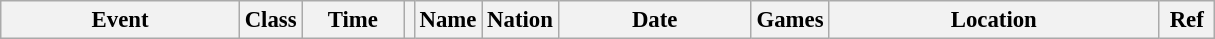<table class="wikitable" style="font-size: 95%;">
<tr>
<th style="width:10em">Event</th>
<th>Class</th>
<th style="width:4em">Time</th>
<th class="unsortable"></th>
<th>Name</th>
<th>Nation</th>
<th style="width:8em">Date</th>
<th>Games</th>
<th style="width:14em">Location</th>
<th style="width:2em">Ref<br>

</th>
</tr>
</table>
